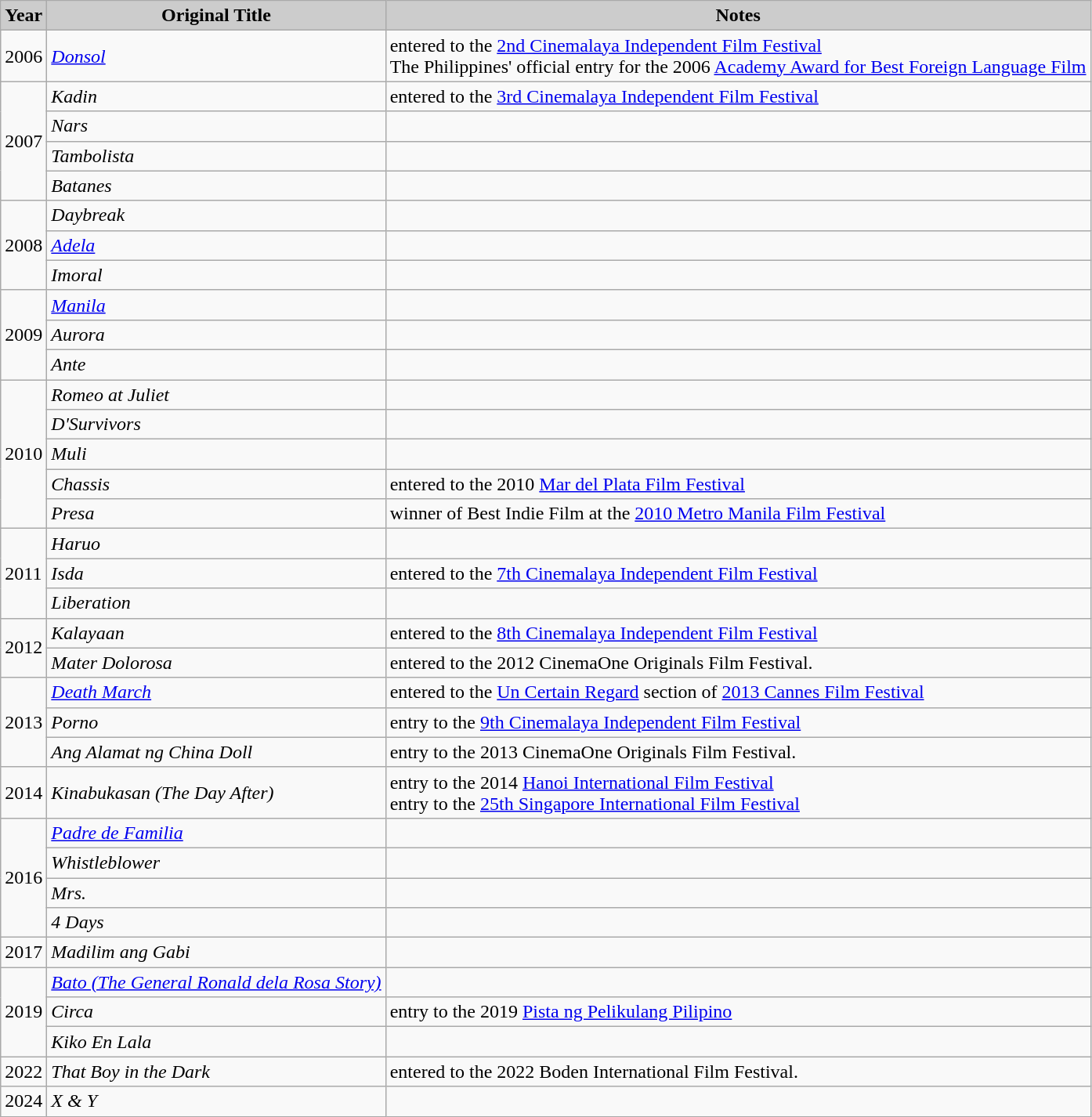<table class="wikitable">
<tr>
<th style="background: #CCCCCC;">Year</th>
<th style="background: #CCCCCC;">Original Title</th>
<th style="background: #CCCCCC;">Notes</th>
</tr>
<tr>
<td>2006</td>
<td><em><a href='#'>Donsol</a></em></td>
<td>entered to the <a href='#'>2nd Cinemalaya Independent Film Festival</a><br>The Philippines' official entry for the 2006 <a href='#'>Academy Award for Best Foreign Language Film</a></td>
</tr>
<tr>
<td rowspan=4>2007</td>
<td><em>Kadin</em></td>
<td>entered to the <a href='#'>3rd Cinemalaya Independent Film Festival</a></td>
</tr>
<tr>
<td><em>Nars</em></td>
<td></td>
</tr>
<tr>
<td><em>Tambolista</em></td>
<td></td>
</tr>
<tr>
<td><em>Batanes</em></td>
<td></td>
</tr>
<tr>
<td rowspan=3>2008</td>
<td><em>Daybreak</em></td>
<td></td>
</tr>
<tr>
<td><em><a href='#'>Adela</a></em></td>
<td></td>
</tr>
<tr>
<td><em>Imoral</em></td>
<td></td>
</tr>
<tr>
<td rowspan=3>2009</td>
<td><em><a href='#'>Manila</a></em></td>
<td></td>
</tr>
<tr>
<td><em>Aurora</em></td>
<td></td>
</tr>
<tr>
<td><em>Ante</em></td>
<td></td>
</tr>
<tr>
<td rowspan=5>2010</td>
<td><em>Romeo at Juliet</em></td>
<td></td>
</tr>
<tr>
<td><em>D'Survivors</em></td>
<td></td>
</tr>
<tr>
<td><em>Muli</em></td>
<td></td>
</tr>
<tr>
<td><em>Chassis</em></td>
<td>entered to the 2010 <a href='#'>Mar del Plata Film Festival</a></td>
</tr>
<tr>
<td><em>Presa</em></td>
<td>winner of Best Indie Film at the <a href='#'>2010 Metro Manila Film Festival</a></td>
</tr>
<tr>
<td rowspan=3>2011</td>
<td><em>Haruo</em></td>
<td></td>
</tr>
<tr>
<td><em>Isda</em></td>
<td>entered to the <a href='#'>7th Cinemalaya Independent Film Festival</a></td>
</tr>
<tr>
<td><em>Liberation</em></td>
<td></td>
</tr>
<tr>
<td rowspan=2>2012</td>
<td><em>Kalayaan</em></td>
<td>entered to the <a href='#'>8th Cinemalaya Independent Film Festival</a></td>
</tr>
<tr>
<td><em>Mater Dolorosa</em></td>
<td>entered to the 2012 CinemaOne Originals Film Festival.</td>
</tr>
<tr>
<td rowspan=3>2013</td>
<td><em><a href='#'>Death March</a></em></td>
<td>entered to the <a href='#'>Un Certain Regard</a> section of <a href='#'>2013 Cannes Film Festival</a></td>
</tr>
<tr>
<td><em>Porno</em></td>
<td>entry to the <a href='#'>9th Cinemalaya Independent Film Festival</a></td>
</tr>
<tr>
<td><em>Ang Alamat ng China Doll</em></td>
<td>entry to the 2013 CinemaOne Originals Film Festival.</td>
</tr>
<tr>
<td>2014</td>
<td><em>Kinabukasan (The Day After)</em></td>
<td>entry to the 2014 <a href='#'>Hanoi International Film Festival</a><br>entry to the <a href='#'>25th Singapore International Film Festival</a></td>
</tr>
<tr>
<td rowspan=4>2016</td>
<td><em><a href='#'>Padre de Familia</a></em></td>
<td></td>
</tr>
<tr>
<td><em>Whistleblower</em></td>
<td></td>
</tr>
<tr>
<td><em>Mrs.</em></td>
<td></td>
</tr>
<tr>
<td><em>4 Days</em></td>
<td></td>
</tr>
<tr>
<td rowspan=1>2017</td>
<td><em>Madilim ang Gabi</em></td>
<td></td>
</tr>
<tr>
<td rowspan="3">2019</td>
<td><em><a href='#'>Bato (The General Ronald dela Rosa Story)</a></em></td>
<td></td>
</tr>
<tr>
<td><em>Circa</em></td>
<td>entry to the 2019 <a href='#'>Pista ng Pelikulang Pilipino</a></td>
</tr>
<tr>
<td><em>Kiko En Lala</em></td>
<td></td>
</tr>
<tr>
<td rowspan=1>2022</td>
<td><em>That Boy in the Dark</em></td>
<td>entered to the 2022 Boden International Film Festival.</td>
</tr>
<tr>
<td>2024</td>
<td><em>X & Y</em></td>
<td></td>
</tr>
</table>
